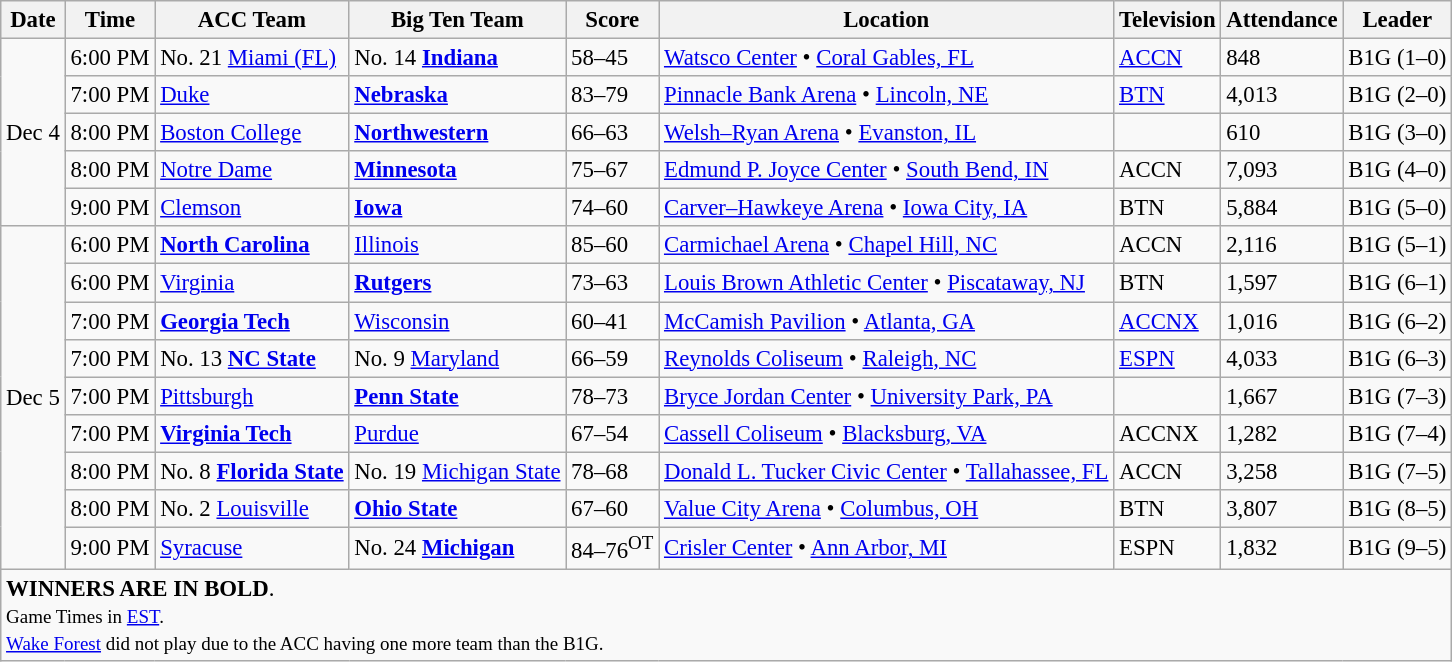<table class="wikitable" style="font-size: 95%">
<tr align="center">
<th>Date</th>
<th>Time</th>
<th>ACC Team</th>
<th>Big Ten Team</th>
<th>Score</th>
<th>Location</th>
<th>Television</th>
<th>Attendance</th>
<th>Leader</th>
</tr>
<tr>
<td rowspan=5>Dec 4</td>
<td>6:00 PM</td>
<td>No. 21 <a href='#'>Miami (FL)</a></td>
<td>No. 14 <a href='#'><strong>Indiana</strong></a></td>
<td>58–45</td>
<td><a href='#'>Watsco Center</a> • <a href='#'>Coral Gables, FL</a></td>
<td><a href='#'>ACCN</a></td>
<td>848</td>
<td>B1G (1–0)</td>
</tr>
<tr>
<td>7:00 PM</td>
<td><a href='#'>Duke</a></td>
<td><a href='#'><strong>Nebraska</strong></a></td>
<td>83–79</td>
<td><a href='#'>Pinnacle Bank Arena</a> • <a href='#'>Lincoln, NE</a></td>
<td><a href='#'>BTN</a></td>
<td>4,013</td>
<td>B1G (2–0)</td>
</tr>
<tr>
<td>8:00 PM</td>
<td><a href='#'>Boston College</a></td>
<td><a href='#'><strong>Northwestern</strong></a></td>
<td>66–63</td>
<td><a href='#'>Welsh–Ryan Arena</a> • <a href='#'>Evanston, IL</a></td>
<td></td>
<td>610</td>
<td>B1G (3–0)</td>
</tr>
<tr>
<td>8:00 PM</td>
<td><a href='#'>Notre Dame</a></td>
<td><a href='#'><strong>Minnesota</strong></a></td>
<td>75–67</td>
<td><a href='#'>Edmund P. Joyce Center</a> • <a href='#'>South Bend, IN</a></td>
<td>ACCN</td>
<td>7,093</td>
<td>B1G (4–0)</td>
</tr>
<tr>
<td>9:00 PM</td>
<td><a href='#'>Clemson</a></td>
<td><a href='#'><strong>Iowa</strong></a></td>
<td>74–60</td>
<td><a href='#'>Carver–Hawkeye Arena</a> • <a href='#'>Iowa City, IA</a></td>
<td>BTN</td>
<td>5,884</td>
<td>B1G (5–0)</td>
</tr>
<tr>
<td rowspan=9>Dec 5</td>
<td>6:00 PM</td>
<td><a href='#'><strong>North Carolina</strong></a></td>
<td><a href='#'>Illinois</a></td>
<td>85–60</td>
<td><a href='#'>Carmichael Arena</a> • <a href='#'>Chapel Hill, NC</a></td>
<td>ACCN</td>
<td>2,116</td>
<td>B1G (5–1)</td>
</tr>
<tr>
<td>6:00 PM</td>
<td><a href='#'>Virginia</a></td>
<td><a href='#'><strong>Rutgers</strong></a></td>
<td>73–63</td>
<td><a href='#'>Louis Brown Athletic Center</a> • <a href='#'>Piscataway, NJ</a></td>
<td>BTN</td>
<td>1,597</td>
<td>B1G (6–1)</td>
</tr>
<tr>
<td>7:00 PM</td>
<td><a href='#'><strong>Georgia Tech</strong></a></td>
<td><a href='#'>Wisconsin</a></td>
<td>60–41</td>
<td><a href='#'>McCamish Pavilion</a> • <a href='#'>Atlanta, GA</a></td>
<td><a href='#'>ACCNX</a></td>
<td>1,016</td>
<td>B1G (6–2)</td>
</tr>
<tr>
<td>7:00 PM</td>
<td>No. 13 <a href='#'><strong>NC State</strong></a></td>
<td>No. 9 <a href='#'>Maryland</a></td>
<td>66–59</td>
<td><a href='#'>Reynolds Coliseum</a> • <a href='#'>Raleigh, NC</a></td>
<td><a href='#'>ESPN</a></td>
<td>4,033</td>
<td>B1G (6–3)</td>
</tr>
<tr>
<td>7:00 PM</td>
<td><a href='#'>Pittsburgh</a></td>
<td><a href='#'><strong>Penn State</strong></a></td>
<td>78–73</td>
<td><a href='#'>Bryce Jordan Center</a> • <a href='#'>University Park, PA</a></td>
<td></td>
<td>1,667</td>
<td>B1G (7–3)</td>
</tr>
<tr>
<td>7:00 PM</td>
<td><a href='#'><strong>Virginia Tech</strong></a></td>
<td><a href='#'>Purdue</a></td>
<td>67–54</td>
<td><a href='#'>Cassell Coliseum</a> • <a href='#'>Blacksburg, VA</a></td>
<td>ACCNX</td>
<td>1,282</td>
<td>B1G (7–4)</td>
</tr>
<tr>
<td>8:00 PM</td>
<td>No. 8 <a href='#'><strong>Florida State</strong></a></td>
<td>No. 19 <a href='#'>Michigan State</a></td>
<td>78–68</td>
<td><a href='#'>Donald L. Tucker Civic Center</a> • <a href='#'>Tallahassee, FL</a></td>
<td>ACCN</td>
<td>3,258</td>
<td>B1G (7–5)</td>
</tr>
<tr>
<td>8:00 PM</td>
<td>No. 2 <a href='#'>Louisville</a></td>
<td><a href='#'><strong>Ohio State</strong></a></td>
<td>67–60</td>
<td><a href='#'>Value City Arena</a> • <a href='#'>Columbus, OH</a></td>
<td>BTN</td>
<td>3,807</td>
<td>B1G (8–5)</td>
</tr>
<tr>
<td>9:00 PM</td>
<td><a href='#'>Syracuse</a></td>
<td>No. 24 <strong><a href='#'>Michigan</a></strong></td>
<td>84–76<sup>OT</sup></td>
<td><a href='#'>Crisler Center</a> • <a href='#'>Ann Arbor, MI</a></td>
<td>ESPN</td>
<td>1,832</td>
<td>B1G (9–5)</td>
</tr>
<tr>
<td colspan=9><strong>WINNERS ARE IN BOLD</strong>.<br><small>Game Times in <a href='#'>EST</a>. <br><a href='#'>Wake Forest</a> did not play due to the ACC having one more team than the B1G.</small></td>
</tr>
</table>
